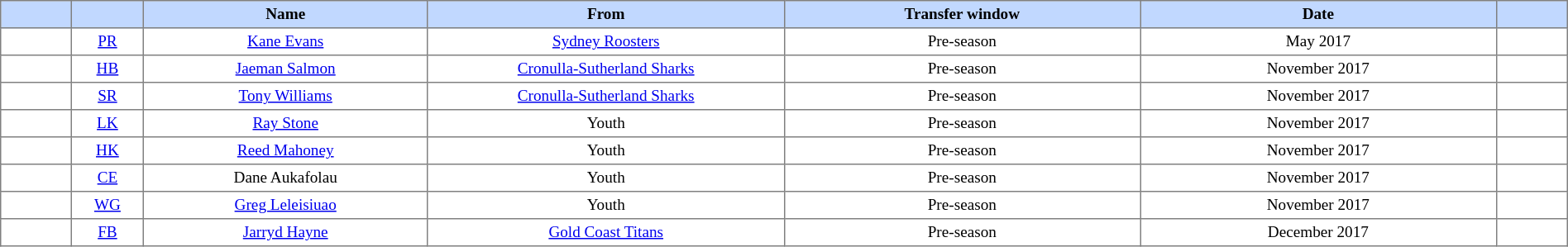<table border="1" cellpadding="3" cellspacing="0" style="border-collapse:collapse; font-size:80%; text-align:center; width:100%;">
<tr>
<th style="background:#c1d8ff; text-align:center; width:4%;"></th>
<th style="background:#c1d8ff; text-align:center; width:4%;"></th>
<th style="background:#c1d8ff; text-align:center; width:16%;">Name</th>
<th style="background:#c1d8ff; text-align:center; width:20%;">From</th>
<th style="background:#c1d8ff; text-align:center; width:20%;">Transfer window</th>
<th style="background:#c1d8ff; text-align:center; width:20%;">Date</th>
<th style="background:#c1d8ff; text-align:center; width:4%;"></th>
</tr>
<tr>
<td style="text-align:center"></td>
<td style="text-align:center"><a href='#'>PR</a></td>
<td><a href='#'>Kane Evans</a></td>
<td> <a href='#'>Sydney Roosters</a></td>
<td>Pre-season</td>
<td>May 2017</td>
<td></td>
</tr>
<tr>
<td style="text-align:center"></td>
<td style="text-align:center"><a href='#'>HB</a></td>
<td><a href='#'>Jaeman Salmon</a></td>
<td> <a href='#'>Cronulla-Sutherland Sharks</a></td>
<td>Pre-season</td>
<td>November 2017</td>
<td></td>
</tr>
<tr>
<td style="text-align:center"></td>
<td style="text-align:center"><a href='#'>SR</a></td>
<td><a href='#'>Tony Williams</a></td>
<td> <a href='#'>Cronulla-Sutherland Sharks</a></td>
<td>Pre-season</td>
<td>November 2017</td>
<td></td>
</tr>
<tr>
<td style="text-align:center"></td>
<td style="text-align:center"><a href='#'>LK</a></td>
<td><a href='#'>Ray Stone</a></td>
<td>Youth</td>
<td>Pre-season</td>
<td>November 2017</td>
<td></td>
</tr>
<tr>
<td style="text-align:center"></td>
<td style="text-align:center"><a href='#'>HK</a></td>
<td><a href='#'>Reed Mahoney</a></td>
<td>Youth</td>
<td>Pre-season</td>
<td>November 2017</td>
<td></td>
</tr>
<tr>
<td style="text-align:center"></td>
<td style="text-align:center"><a href='#'>CE</a></td>
<td>Dane Aukafolau</td>
<td>Youth</td>
<td>Pre-season</td>
<td>November 2017</td>
<td></td>
</tr>
<tr>
<td style="text-align:center"></td>
<td style="text-align:center"><a href='#'>WG</a></td>
<td><a href='#'>Greg Leleisiuao</a></td>
<td>Youth</td>
<td>Pre-season</td>
<td>November 2017</td>
<td></td>
</tr>
<tr>
<td style="text-align:center"></td>
<td style="text-align:center"><a href='#'>FB</a></td>
<td><a href='#'>Jarryd Hayne</a></td>
<td> <a href='#'>Gold Coast Titans</a></td>
<td>Pre-season</td>
<td>December 2017</td>
<td></td>
</tr>
</table>
